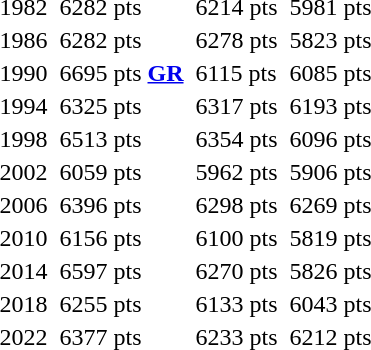<table>
<tr>
<td>1982</td>
<td></td>
<td>6282 pts</td>
<td></td>
<td>6214 pts</td>
<td></td>
<td>5981 pts</td>
</tr>
<tr>
<td>1986</td>
<td></td>
<td>6282 pts</td>
<td></td>
<td>6278 pts</td>
<td></td>
<td>5823 pts</td>
</tr>
<tr>
<td>1990</td>
<td></td>
<td>6695 pts <strong><a href='#'>GR</a></strong></td>
<td></td>
<td>6115 pts</td>
<td></td>
<td>6085 pts</td>
</tr>
<tr>
<td>1994</td>
<td></td>
<td>6325 pts</td>
<td></td>
<td>6317 pts</td>
<td></td>
<td>6193 pts</td>
</tr>
<tr>
<td>1998</td>
<td></td>
<td>6513 pts</td>
<td></td>
<td>6354 pts</td>
<td></td>
<td>6096 pts</td>
</tr>
<tr>
<td>2002<br></td>
<td></td>
<td>6059 pts</td>
<td></td>
<td>5962 pts</td>
<td></td>
<td>5906 pts</td>
</tr>
<tr>
<td>2006<br></td>
<td></td>
<td>6396 pts</td>
<td></td>
<td>6298 pts</td>
<td></td>
<td>6269 pts</td>
</tr>
<tr>
<td>2010<br></td>
<td></td>
<td>6156 pts</td>
<td></td>
<td>6100 pts</td>
<td></td>
<td>5819 pts</td>
</tr>
<tr>
<td>2014<br></td>
<td></td>
<td>6597 pts</td>
<td></td>
<td>6270 pts</td>
<td></td>
<td>5826 pts</td>
</tr>
<tr>
<td>2018<br></td>
<td></td>
<td>6255 pts</td>
<td></td>
<td>6133 pts</td>
<td></td>
<td>6043 pts</td>
</tr>
<tr>
<td>2022<br></td>
<td></td>
<td>6377 pts</td>
<td></td>
<td>6233 pts</td>
<td></td>
<td>6212 pts</td>
</tr>
</table>
